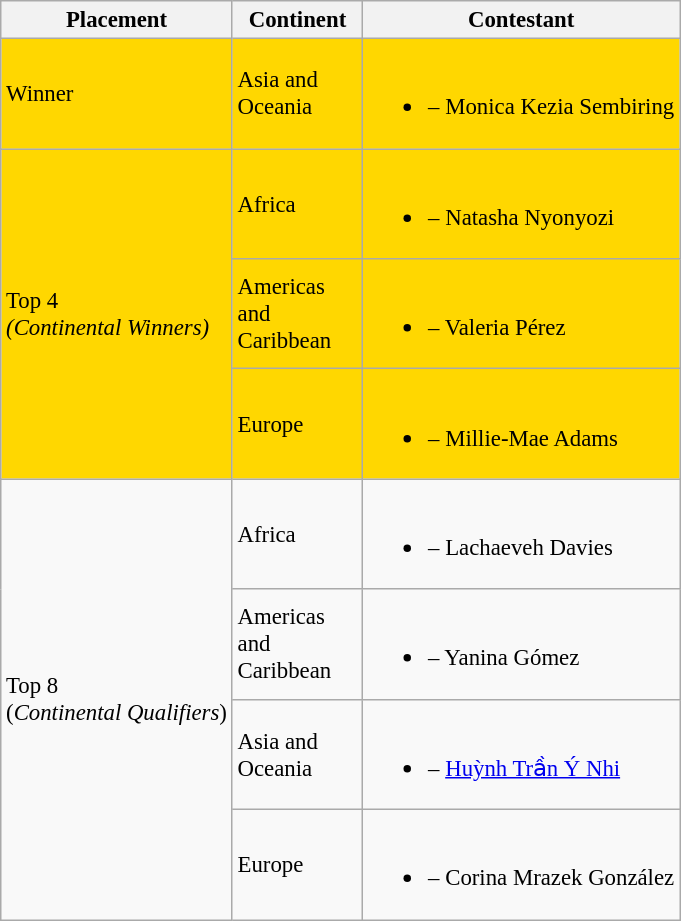<table class="wikitable sortable" style="font-size:95%;">
<tr>
<th>Placement</th>
<th style="width:80px;">Continent</th>
<th>Contestant</th>
</tr>
<tr style="background:gold;">
<td>Winner</td>
<td>Asia and Oceania</td>
<td><br><ul><li> – Monica Kezia Sembiring</li></ul></td>
</tr>
<tr style="background:gold;">
<td rowspan="3">Top 4<br><em>(Continental Winners)</em></td>
<td>Africa</td>
<td><br><ul><li> – Natasha Nyonyozi</li></ul></td>
</tr>
<tr style="background:gold;">
<td>Americas and Caribbean</td>
<td><br><ul><li> – Valeria Pérez</li></ul></td>
</tr>
<tr style="background:gold;">
<td>Europe</td>
<td><br><ul><li> – Millie-Mae Adams</li></ul></td>
</tr>
<tr>
<td rowspan="4">Top 8<br>(<em>Continental Qualifiers</em>)</td>
<td style="vertical-align:middle;">Africa</td>
<td><br><ul><li> – Lachaeveh Davies</li></ul></td>
</tr>
<tr>
<td style="vertical-align:middle;">Americas and Caribbean</td>
<td><br><ul><li> – Yanina Gómez</li></ul></td>
</tr>
<tr>
<td style="vertical-align:middle;">Asia and Oceania</td>
<td><br><ul><li> – <a href='#'>Huỳnh Trần Ý Nhi</a></li></ul></td>
</tr>
<tr>
<td style="vertical-align:middle;">Europe</td>
<td><br><ul><li> – Corina Mrazek González</li></ul></td>
</tr>
</table>
